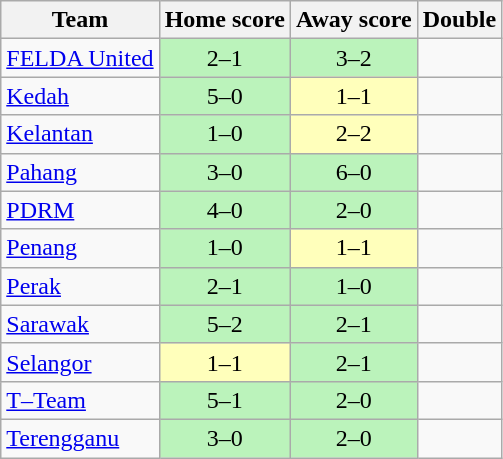<table class="wikitable" style="text-align: center;">
<tr>
<th>Team</th>
<th>Home score</th>
<th>Away score</th>
<th>Double </th>
</tr>
<tr>
<td align="left"> <a href='#'>FELDA United</a></td>
<td style="background:#BBF3BB;">2–1</td>
<td style="background:#BBF3BB;">3–2</td>
<td></td>
</tr>
<tr>
<td align="left"> <a href='#'>Kedah</a></td>
<td style="background:#BBF3BB;">5–0</td>
<td style="background:#ffb;">1–1</td>
<td></td>
</tr>
<tr>
<td align="left"> <a href='#'>Kelantan</a></td>
<td style="background:#BBF3BB;">1–0</td>
<td style="background:#ffb;">2–2</td>
<td></td>
</tr>
<tr>
<td align="left"> <a href='#'>Pahang</a></td>
<td style="background:#BBF3BB;">3–0</td>
<td style="background:#BBF3BB;">6–0</td>
<td></td>
</tr>
<tr>
<td align="left"> <a href='#'>PDRM</a></td>
<td style="background:#BBF3BB;">4–0</td>
<td style="background:#BBF3BB;">2–0</td>
<td></td>
</tr>
<tr>
<td align="left"> <a href='#'>Penang</a></td>
<td style="background:#BBF3BB;">1–0</td>
<td style="background:#ffb;">1–1</td>
<td></td>
</tr>
<tr>
<td align="left"> <a href='#'>Perak</a></td>
<td style="background:#BBF3BB;">2–1</td>
<td style="background:#BBF3BB;">1–0</td>
<td></td>
</tr>
<tr>
<td align="left"> <a href='#'>Sarawak</a></td>
<td style="background:#BBF3BB;">5–2</td>
<td style="background:#BBF3BB;">2–1</td>
<td></td>
</tr>
<tr>
<td align="left"> <a href='#'>Selangor</a></td>
<td style="background:#ffb;">1–1</td>
<td style="background:#BBF3BB;">2–1</td>
<td></td>
</tr>
<tr>
<td align="left"> <a href='#'>T–Team</a></td>
<td style="background:#BBF3BB;">5–1</td>
<td style="background:#BBF3BB;">2–0</td>
<td></td>
</tr>
<tr>
<td align="left"> <a href='#'>Terengganu</a></td>
<td style="background:#BBF3BB;">3–0</td>
<td style="background:#BBF3BB;">2–0</td>
<td></td>
</tr>
</table>
